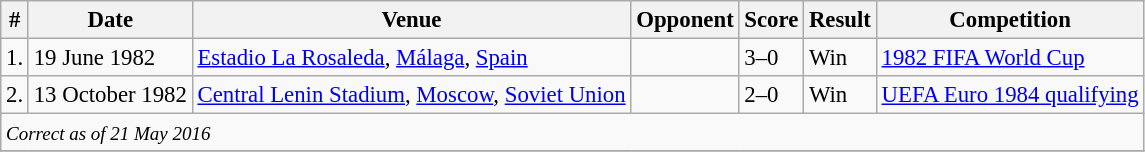<table class="wikitable" style="font-size:95%;">
<tr>
<th>#</th>
<th>Date</th>
<th>Venue</th>
<th>Opponent</th>
<th>Score</th>
<th>Result</th>
<th>Competition</th>
</tr>
<tr>
<td>1.</td>
<td>19 June 1982</td>
<td><a href='#'>Estadio La Rosaleda</a>, <a href='#'>Málaga</a>, <a href='#'>Spain</a></td>
<td></td>
<td>3–0</td>
<td>Win</td>
<td><a href='#'>1982 FIFA World Cup</a></td>
</tr>
<tr>
<td>2.</td>
<td>13 October 1982</td>
<td><a href='#'>Central Lenin Stadium</a>, <a href='#'>Moscow</a>, <a href='#'>Soviet Union</a></td>
<td></td>
<td>2–0</td>
<td>Win</td>
<td><a href='#'>UEFA Euro 1984 qualifying</a></td>
</tr>
<tr>
<td colspan="12"><small><em>Correct as of 21 May 2016</em></small></td>
</tr>
<tr>
</tr>
</table>
